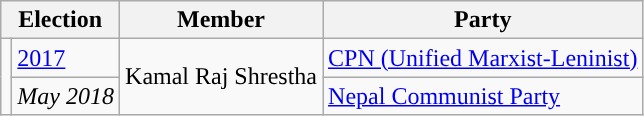<table class="wikitable">
<tr>
<th colspan="2">Election</th>
<th>Member</th>
<th>Party</th>
</tr>
<tr>
<td rowspan="2" style="background-color:"></td>
<td><a href='#'>2017</a></td>
<td rowspan="2">Kamal Raj Shrestha</td>
<td><a href='#'>CPN (Unified Marxist-Leninist)</a></td>
</tr>
<tr>
<td><em>May 2018</em></td>
<td><a href='#'>Nepal Communist Party</a></td>
</tr>
</table>
